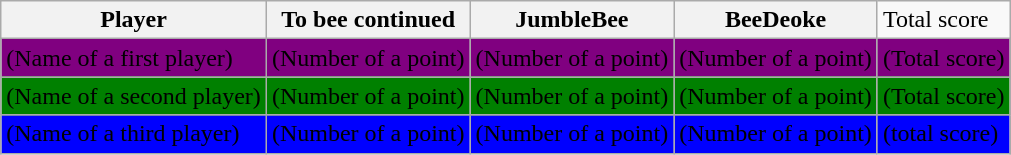<table class="wikitable">
<tr>
<th>Player</th>
<th>To bee continued</th>
<th>JumbleBee</th>
<th>BeeDeoke</th>
<td>Total score</td>
</tr>
<tr>
<td style="background:purple;">(Name of a first player)</td>
<td style="background:purple;">(Number of a point)</td>
<td style="background:purple;">(Number of a point)</td>
<td style="background:purple;">(Number of a point)</td>
<td style="background:purple;">(Total score)</td>
</tr>
<tr>
<td style="background:green;">(Name of a second player)</td>
<td style="background:green;">(Number of a point)</td>
<td style="background:green;">(Number of a point)</td>
<td style="background:green;">(Number of a point)</td>
<td style="background:green;">(Total score)</td>
</tr>
<tr>
<td style="background:blue;">(Name of a third player)</td>
<td style="background:blue;">(Number of a point)</td>
<td style="background:blue;">(Number of a point)</td>
<td style="background:blue;">(Number of a point)</td>
<td style="background:blue;">(total score)</td>
</tr>
</table>
